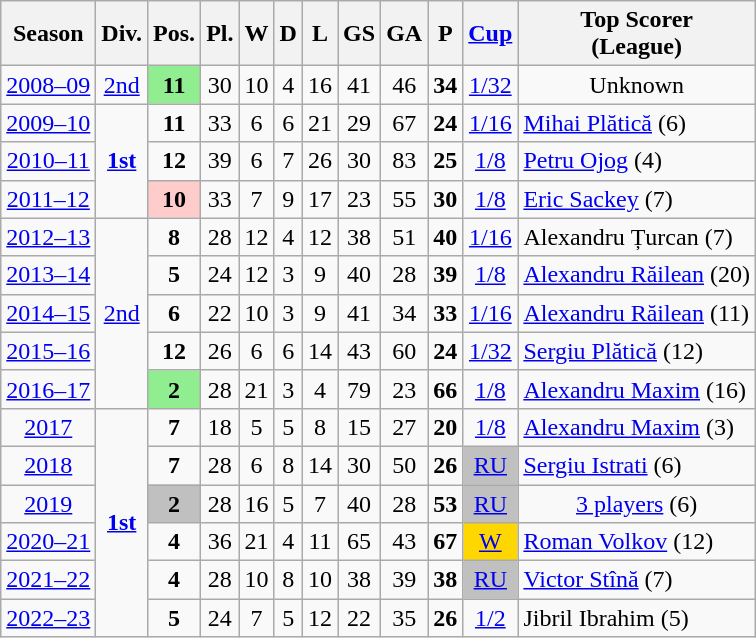<table class="wikitable">
<tr>
<th>Season</th>
<th>Div.</th>
<th>Pos.</th>
<th>Pl.</th>
<th>W</th>
<th>D</th>
<th>L</th>
<th>GS</th>
<th>GA</th>
<th>P</th>
<th><a href='#'>Cup</a></th>
<th>Top Scorer <br>(League)</th>
</tr>
<tr>
<td align=center><a href='#'>2008–09</a></td>
<td align=center><a href='#'>2nd</a></td>
<td align=center bgcolor=lightgreen><strong>11</strong></td>
<td align=center>30</td>
<td align=center>10</td>
<td align=center>4</td>
<td align=center>16</td>
<td align=center>41</td>
<td align=center>46</td>
<td align=center><strong>34</strong></td>
<td align=center><a href='#'>1/32</a></td>
<td align=center>Unknown</td>
</tr>
<tr>
<td align=center><a href='#'>2009–10</a></td>
<td align=center rowspan = 3><strong><a href='#'>1st</a></strong></td>
<td align=center><strong>11</strong></td>
<td align=center>33</td>
<td align=center>6</td>
<td align=center>6</td>
<td align=center>21</td>
<td align=center>29</td>
<td align=center>67</td>
<td align=center><strong>24</strong></td>
<td align=center><a href='#'>1/16</a></td>
<td align=left> <a href='#'>Mihai Plătică</a> (6)</td>
</tr>
<tr>
<td align=center><a href='#'>2010–11</a></td>
<td align=center><strong>12</strong></td>
<td align=center>39</td>
<td align=center>6</td>
<td align=center>7</td>
<td align=center>26</td>
<td align=center>30</td>
<td align=center>83</td>
<td align=center><strong>25</strong></td>
<td align=center><a href='#'>1/8</a></td>
<td align=left> <a href='#'>Petru Ojog</a> (4)</td>
</tr>
<tr>
<td align=center><a href='#'>2011–12</a></td>
<td align=center bgcolor=#FFCCCC><strong>10</strong></td>
<td align=center>33</td>
<td align=center>7</td>
<td align=center>9</td>
<td align=center>17</td>
<td align=center>23</td>
<td align=center>55</td>
<td align=center><strong>30</strong></td>
<td align=center><a href='#'>1/8</a></td>
<td align=left> <a href='#'>Eric Sackey</a> (7)</td>
</tr>
<tr>
<td align=center><a href='#'>2012–13</a></td>
<td align=center rowspan = 5><a href='#'>2nd</a></td>
<td align=center><strong>8</strong></td>
<td align=center>28</td>
<td align=center>12</td>
<td align=center>4</td>
<td align=center>12</td>
<td align=center>38</td>
<td align=center>51</td>
<td align=center><strong>40</strong></td>
<td align=center><a href='#'>1/16</a></td>
<td align=left> Alexandru Țurcan (7)</td>
</tr>
<tr>
<td align=center><a href='#'>2013–14</a></td>
<td align=center><strong>5</strong></td>
<td align=center>24</td>
<td align=center>12</td>
<td align=center>3</td>
<td align=center>9</td>
<td align=center>40</td>
<td align=center>28</td>
<td align=center><strong>39</strong></td>
<td align=center><a href='#'>1/8</a></td>
<td align=left> <a href='#'>Alexandru Răilean</a> (20)</td>
</tr>
<tr>
<td align=center><a href='#'>2014–15</a></td>
<td align=center><strong>6</strong></td>
<td align=center>22</td>
<td align=center>10</td>
<td align=center>3</td>
<td align=center>9</td>
<td align=center>41</td>
<td align=center>34</td>
<td align=center><strong>33</strong></td>
<td align=center><a href='#'>1/16</a></td>
<td align=left> <a href='#'>Alexandru Răilean</a> (11)</td>
</tr>
<tr>
<td align=center><a href='#'>2015–16</a></td>
<td align=center><strong>12</strong></td>
<td align=center>26</td>
<td align=center>6</td>
<td align=center>6</td>
<td align=center>14</td>
<td align=center>43</td>
<td align=center>60</td>
<td align=center><strong>24</strong></td>
<td align=center><a href='#'>1/32</a></td>
<td align=left> <a href='#'>Sergiu Plătică</a> (12)</td>
</tr>
<tr>
<td align=center><a href='#'>2016–17</a></td>
<td align=center bgcolor=lightgreen><strong>2</strong></td>
<td align=center>28</td>
<td align=center>21</td>
<td align=center>3</td>
<td align=center>4</td>
<td align=center>79</td>
<td align=center>23</td>
<td align=center><strong>66</strong></td>
<td align=center><a href='#'>1/8</a></td>
<td align=left> <a href='#'>Alexandru Maxim</a> (16)</td>
</tr>
<tr>
<td align=center><a href='#'>2017</a></td>
<td align=center rowspan = 6><strong><a href='#'>1st</a></strong></td>
<td align=center><strong>7</strong></td>
<td align=center>18</td>
<td align=center>5</td>
<td align=center>5</td>
<td align=center>8</td>
<td align=center>15</td>
<td align=center>27</td>
<td align=center><strong>20</strong></td>
<td align=center><a href='#'>1/8</a></td>
<td align=left> <a href='#'>Alexandru Maxim</a> (3)</td>
</tr>
<tr>
<td align=center><a href='#'>2018</a></td>
<td align=center><strong>7</strong></td>
<td align=center>28</td>
<td align=center>6</td>
<td align=center>8</td>
<td align=center>14</td>
<td align=center>30</td>
<td align=center>50</td>
<td align=center><strong>26</strong></td>
<td align=center bgcolor=silver><a href='#'>RU</a></td>
<td align=left> <a href='#'>Sergiu Istrati</a> (6)</td>
</tr>
<tr>
<td align=center><a href='#'>2019</a></td>
<td align=center bgcolor=silver><strong>2</strong></td>
<td align=center>28</td>
<td align=center>16</td>
<td align=center>5</td>
<td align=center>7</td>
<td align=center>40</td>
<td align=center>28</td>
<td align=center><strong>53</strong></td>
<td align=center bgcolor=silver><a href='#'>RU</a></td>
<td align=center><a href='#'>3 players</a> (6)</td>
</tr>
<tr>
<td align=center><a href='#'>2020–21</a></td>
<td align=center><strong>4</strong></td>
<td align=center>36</td>
<td align=center>21</td>
<td align=center>4</td>
<td align=center>11</td>
<td align=center>65</td>
<td align=center>43</td>
<td align=center><strong>67</strong></td>
<td align=center bgcolor=gold><a href='#'>W</a></td>
<td align=left> <a href='#'>Roman Volkov</a> (12)</td>
</tr>
<tr>
<td align=center><a href='#'>2021–22</a></td>
<td align=center><strong>4</strong></td>
<td align=center>28</td>
<td align=center>10</td>
<td align=center>8</td>
<td align=center>10</td>
<td align=center>38</td>
<td align=center>39</td>
<td align=center><strong>38</strong></td>
<td align=center bgcolor=silver><a href='#'>RU</a></td>
<td align=left> <a href='#'>Victor Stînă</a> (7)</td>
</tr>
<tr>
<td align=center><a href='#'>2022–23</a></td>
<td align=center><strong>5</strong></td>
<td align=center>24</td>
<td align=center>7</td>
<td align=center>5</td>
<td align=center>12</td>
<td align=center>22</td>
<td align=center>35</td>
<td align=center><strong>26</strong></td>
<td align=center><a href='#'>1/2</a></td>
<td align=left> Jibril Ibrahim (5)</td>
</tr>
</table>
